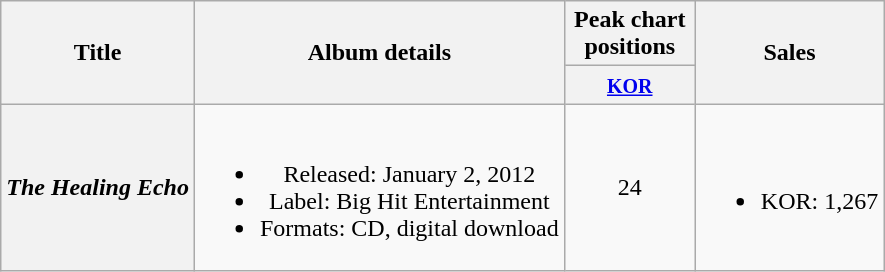<table class="wikitable plainrowheaders" style="text-align:center;">
<tr>
<th scope="col" rowspan="2">Title</th>
<th scope="col" rowspan="2">Album details</th>
<th scope="col" colspan="1" style="width:5em;">Peak chart positions</th>
<th scope="col" rowspan="2">Sales</th>
</tr>
<tr>
<th><small><a href='#'>KOR</a></small><br></th>
</tr>
<tr>
<th scope="row"><em>The Healing Echo</em></th>
<td><br><ul><li>Released: January 2, 2012</li><li>Label: Big Hit Entertainment</li><li>Formats: CD, digital download</li></ul></td>
<td>24</td>
<td><br><ul><li>KOR: 1,267</li></ul></td>
</tr>
</table>
